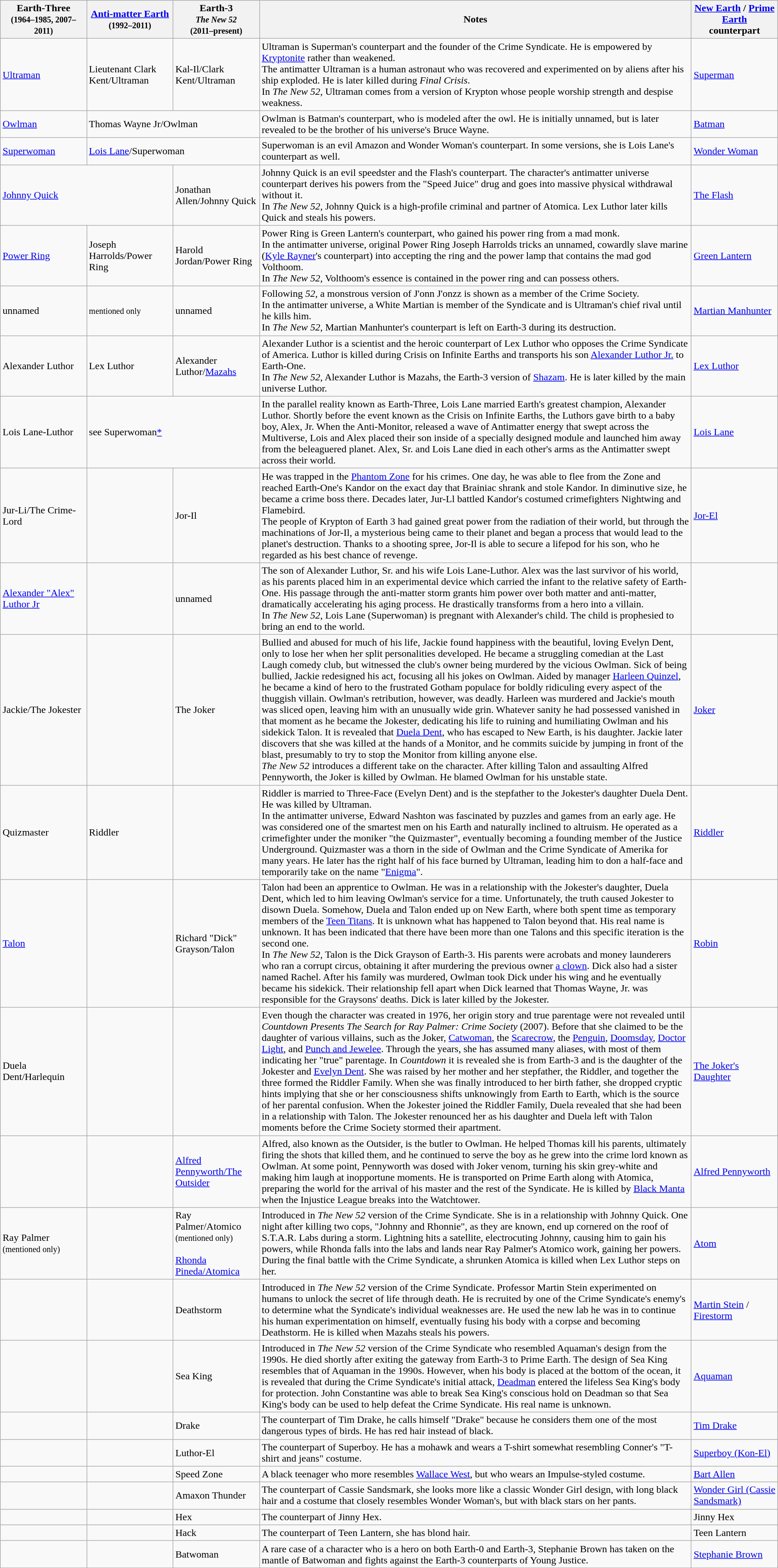<table class="wikitable">
<tr>
<th width=10%>Earth-Three<br><small>(1964–1985, 2007–2011)</small></th>
<th width=10%><a href='#'>Anti-matter Earth</a><br><small>(1992–2011)</small></th>
<th width=10%>Earth-3<br><small><em>The New 52</em><br>(2011–present)</small></th>
<th width=50%>Notes</th>
<th width=10%><a href='#'>New Earth</a> / <a href='#'>Prime Earth</a><br>counterpart</th>
</tr>
<tr>
<td><a href='#'>Ultraman</a></td>
<td>Lieutenant Clark Kent/Ultraman</td>
<td>Kal-Il/Clark Kent/Ultraman</td>
<td>Ultraman is Superman's counterpart and the founder of the Crime Syndicate. He is empowered by <a href='#'>Kryptonite</a> rather than weakened.<br>The antimatter Ultraman is a human astronaut who was recovered and experimented on by aliens after his ship exploded. He is later killed during <em>Final Crisis</em>.<br>In <em>The New 52</em>, Ultraman comes from a version of Krypton whose people worship strength and despise weakness.</td>
<td><a href='#'>Superman</a></td>
</tr>
<tr>
<td><a href='#'>Owlman</a></td>
<td colspan="2">Thomas Wayne Jr/Owlman</td>
<td>Owlman is Batman's counterpart, who is modeled after the owl. He is initially unnamed, but is later revealed to be the brother of his universe's Bruce Wayne.</td>
<td><a href='#'>Batman</a></td>
</tr>
<tr>
<td><a href='#'>Superwoman</a></td>
<td colspan="2"><a href='#'>Lois Lane</a>/Superwoman<div></div></td>
<td>Superwoman is an evil Amazon and Wonder Woman's counterpart. In some versions, she is Lois Lane's counterpart as well.</td>
<td><a href='#'>Wonder Woman</a></td>
</tr>
<tr>
<td colspan="2"><a href='#'>Johnny Quick</a></td>
<td>Jonathan Allen/Johnny Quick</td>
<td>Johnny Quick is an evil speedster and the Flash's counterpart. The character's antimatter universe counterpart derives his powers from the "Speed Juice" drug and goes into massive physical withdrawal without it.<br>In <em>The New 52</em>, Johnny Quick is a high-profile criminal and partner of Atomica. Lex Luthor later kills Quick and steals his powers.</td>
<td><a href='#'>The Flash</a></td>
</tr>
<tr>
<td><a href='#'>Power Ring</a></td>
<td>Joseph Harrolds/Power Ring</td>
<td>Harold Jordan/Power Ring</td>
<td>Power Ring is Green Lantern's counterpart, who gained his power ring from a mad monk.<br>In the antimatter universe, original Power Ring Joseph Harrolds tricks an unnamed, cowardly slave marine (<a href='#'>Kyle Rayner</a>'s counterpart) into accepting the ring and the power lamp that contains the mad god Volthoom.<br>In <em>The New 52</em>, Volthoom's essence is contained in the power ring and can possess others.</td>
<td><a href='#'>Green Lantern</a></td>
</tr>
<tr>
<td>unnamed</td>
<td><small>mentioned only</small></td>
<td>unnamed</td>
<td>Following <em>52</em>, a monstrous version of J'onn J'onzz is shown as a member of the Crime Society.<br>In the antimatter universe, a White Martian is member of the Syndicate and is Ultraman's chief rival until he kills him.<br>In <em>The New 52</em>, Martian Manhunter's counterpart is left on Earth-3 during its destruction.</td>
<td><a href='#'>Martian Manhunter</a></td>
</tr>
<tr>
<td>Alexander Luthor</td>
<td>Lex Luthor</td>
<td>Alexander Luthor/<a href='#'>Mazahs</a></td>
<td>Alexander Luthor is a scientist and the heroic counterpart of Lex Luthor who opposes the Crime Syndicate of America. Luthor is killed during Crisis on Infinite Earths and transports his son <a href='#'>Alexander Luthor Jr.</a> to Earth-One.<br>In <em>The New 52</em>, Alexander Luthor is Mazahs, the Earth-3 version of <a href='#'>Shazam</a>. He is later killed by the main universe Luthor.</td>
<td><a href='#'>Lex Luthor</a></td>
</tr>
<tr>
<td>Lois Lane-Luthor</td>
<td colspan="2">see Superwoman<a href='#'>*</a></td>
<td>In the parallel reality known as Earth-Three, Lois Lane married Earth's greatest champion, Alexander Luthor. Shortly before the event known as the Crisis on Infinite Earths, the Luthors gave birth to a baby boy, Alex, Jr. When the Anti-Monitor, released a wave of Antimatter energy that swept across the Multiverse, Lois and Alex placed their son inside of a specially designed module and launched him away from the beleaguered planet. Alex, Sr. and Lois Lane died in each other's arms as the Antimatter swept across their world.</td>
<td><a href='#'>Lois Lane</a></td>
</tr>
<tr>
<td>Jur-Li/The Crime-Lord</td>
<td></td>
<td>Jor-Il</td>
<td>He was trapped in the <a href='#'>Phantom Zone</a> for his crimes. One day, he was able to flee from the Zone and reached Earth-One's Kandor on the exact day that Brainiac shrank and stole Kandor. In diminutive size, he became a crime boss there. Decades later, Jur-Ll battled Kandor's costumed crimefighters Nightwing and Flamebird.<br>The people of Krypton of Earth 3 had gained great power from the radiation of their world, but through the machinations of Jor-Il, a mysterious being came to their planet and began a process that would lead to the planet's destruction. Thanks to a shooting spree, Jor-Il is able to secure a lifepod for his son, who he regarded as his best chance of revenge.</td>
<td><a href='#'>Jor-El</a></td>
</tr>
<tr>
<td><a href='#'>Alexander "Alex" Luthor Jr</a></td>
<td></td>
<td>unnamed</td>
<td>The son of Alexander Luthor, Sr. and his wife Lois Lane-Luthor. Alex was the last survivor of his world, as his parents placed him in an experimental device which carried the infant to the relative safety of Earth-One. His passage through the anti-matter storm grants him power over both matter and anti-matter, dramatically accelerating his aging process. He drastically transforms from a hero into a villain.<br>In <em>The New 52</em>, Lois Lane (Superwoman) is pregnant with Alexander's child. The child is prophesied to bring an end to the world.</td>
</tr>
<tr>
<td>Jackie/The Jokester</td>
<td></td>
<td>The Joker</td>
<td>Bullied and abused for much of his life, Jackie found happiness with the beautiful, loving Evelyn Dent, only to lose her when her split personalities developed. He became a struggling comedian at the Last Laugh comedy club, but witnessed the club's owner being murdered by the vicious Owlman. Sick of being bullied, Jackie redesigned his act, focusing all his jokes on Owlman. Aided by manager <a href='#'>Harleen Quinzel</a>, he became a kind of hero to the frustrated Gotham populace for boldly ridiculing every aspect of the thuggish villain. Owlman's retribution, however, was deadly. Harleen was murdered and Jackie's mouth was sliced open, leaving him with an unusually wide grin. Whatever sanity he had possessed vanished in that moment as he became the Jokester, dedicating his life to ruining and humiliating Owlman and his sidekick Talon. It is revealed that <a href='#'>Duela Dent</a>, who has escaped to New Earth, is his daughter. Jackie later discovers that she was killed at the hands of a Monitor, and he commits suicide by jumping in front of the blast, presumably to try to stop the Monitor from killing anyone else.<br><em>The New 52</em> introduces a different take on the character. After killing Talon and assaulting Alfred Pennyworth, the Joker is killed by Owlman. He blamed Owlman for his unstable state.</td>
<td><a href='#'>Joker</a></td>
</tr>
<tr>
<td>Quizmaster</td>
<td>Riddler</td>
<td></td>
<td>Riddler is married to Three-Face (Evelyn Dent) and is the stepfather to the Jokester's daughter Duela Dent. He was killed by Ultraman.<br>In the antimatter universe, Edward Nashton was fascinated by puzzles and games from an early age. He was considered one of the smartest men on his Earth and naturally inclined to altruism. He operated as a crimefighter under the moniker "the Quizmaster", eventually becoming a founding member of the Justice Underground. Quizmaster was a thorn in the side of Owlman and the Crime Syndicate of Amerika for many years. He later has the right half of his face burned by Ultraman, leading him to don a half-face and temporarily take on the name "<a href='#'>Enigma</a>".</td>
<td><a href='#'>Riddler</a></td>
</tr>
<tr>
<td><a href='#'>Talon</a></td>
<td></td>
<td>Richard "Dick" Grayson/Talon</td>
<td>Talon had been an apprentice to Owlman. He was in a relationship with the Jokester's daughter, Duela Dent, which led to him leaving Owlman's service for a time. Unfortunately, the truth caused Jokester to disown Duela. Somehow, Duela and Talon ended up on New Earth, where both spent time as temporary members of the <a href='#'>Teen Titans</a>. It is unknown what has happened to Talon beyond that. His real name is unknown. It has been indicated that there have been more than one Talons and this specific iteration is the second one.<br>In <em>The New 52</em>, Talon is the Dick Grayson of Earth-3. His parents were acrobats and money launderers who ran a corrupt circus, obtaining it after murdering the previous owner <a href='#'>a clown</a>. Dick also had a sister named Rachel. After his family was murdered, Owlman took Dick under his wing and he eventually became his sidekick. Their relationship fell apart when Dick learned that Thomas Wayne, Jr. was responsible for the Graysons' deaths. Dick is later killed by the Jokester.</td>
<td><a href='#'>Robin</a></td>
</tr>
<tr>
<td>Duela Dent/Harlequin</td>
<td></td>
<td></td>
<td>Even though the character was created in 1976, her origin story and true parentage were not revealed until <em>Countdown Presents The Search for Ray Palmer: Crime Society</em> (2007). Before that she claimed to be the daughter of various villains, such as the Joker, <a href='#'>Catwoman</a>, the <a href='#'>Scarecrow</a>, the <a href='#'>Penguin</a>, <a href='#'>Doomsday</a>, <a href='#'>Doctor Light</a>, and <a href='#'>Punch and Jewelee</a>. Through the years, she has assumed many aliases, with most of them indicating her "true" parentage. In <em>Countdown</em> it is revealed she is from Earth-3 and is the daughter of the Jokester and <a href='#'>Evelyn Dent</a>. She was raised by her mother and her stepfather, the Riddler, and together the three formed the Riddler Family. When she was finally introduced to her birth father, she dropped cryptic hints implying that she or her consciousness shifts unknowingly from Earth to Earth, which is the source of her parental confusion. When the Jokester joined the Riddler Family, Duela revealed that she had been in a relationship with Talon. The Jokester renounced her as his daughter and Duela left with Talon moments before the Crime Society stormed their apartment.</td>
<td><a href='#'>The Joker's Daughter</a></td>
</tr>
<tr>
<td></td>
<td></td>
<td><a href='#'>Alfred Pennyworth/The Outsider</a></td>
<td>Alfred, also known as the Outsider, is the butler to Owlman. He helped Thomas kill his parents, ultimately firing the shots that killed them, and he continued to serve the boy as he grew into the crime lord known as Owlman. At some point, Pennyworth was dosed with Joker venom, turning his skin grey-white and making him laugh at inopportune moments. He is transported on Prime Earth along with Atomica, preparing the world for the arrival of his master and the rest of the Syndicate. He is killed by <a href='#'>Black Manta</a> when the Injustice League breaks into the Watchtower.</td>
<td><a href='#'>Alfred Pennyworth</a></td>
</tr>
<tr>
<td>Ray Palmer <small>(mentioned only)</small></td>
<td></td>
<td>Ray Palmer/Atomico <small>(mentioned only)</small><br><br><a href='#'>Rhonda Pineda/Atomica</a></td>
<td>Introduced in <em>The New 52</em> version of the Crime Syndicate. She is in a relationship with Johnny Quick. One night after killing two cops, "Johnny and Rhonnie", as they are known, end up cornered on the roof of S.T.A.R. Labs during a storm. Lightning hits a satellite, electrocuting Johnny, causing him to gain his powers, while Rhonda falls into the labs and lands near Ray Palmer's Atomico work, gaining her powers. During the final battle with the Crime Syndicate, a shrunken Atomica is killed when Lex Luthor steps on her.</td>
<td><a href='#'>Atom</a></td>
</tr>
<tr>
<td></td>
<td></td>
<td>Deathstorm</td>
<td>Introduced in <em>The New 52</em> version of the Crime Syndicate. Professor Martin Stein experimented on humans to unlock the secret of life through death. He is recruited by one of the Crime Syndicate's enemy's to determine what the Syndicate's individual weaknesses are. He used the new lab he was in to continue his human experimentation on himself, eventually fusing his body with a corpse and becoming Deathstorm. He is killed when Mazahs steals his powers.</td>
<td><a href='#'>Martin Stein</a> / <a href='#'>Firestorm</a></td>
</tr>
<tr>
<td></td>
<td></td>
<td>Sea King</td>
<td>Introduced in <em>The New 52</em> version of the Crime Syndicate who resembled Aquaman's design from the 1990s. He died shortly after exiting the gateway from Earth-3 to Prime Earth. The design of Sea King resembles that of Aquaman in the 1990s. However, when his body is placed at the bottom of the ocean, it is revealed that during the Crime Syndicate's initial attack, <a href='#'>Deadman</a> entered the lifeless Sea King's body for protection. John Constantine was able to break Sea King's conscious hold on Deadman so that Sea King's body can be used to help defeat the Crime Syndicate. His real name is unknown.</td>
<td><a href='#'>Aquaman</a></td>
</tr>
<tr>
<td></td>
<td></td>
<td>Drake</td>
<td>The counterpart of Tim Drake, he calls himself "Drake" because he considers them one of the most dangerous types of birds. He has red hair instead of black.</td>
<td><a href='#'>Tim Drake</a></td>
</tr>
<tr>
<td></td>
<td></td>
<td>Luthor-El</td>
<td>The counterpart of Superboy. He has a mohawk and wears a T-shirt somewhat resembling Conner's "T-shirt and jeans" costume.</td>
<td><a href='#'>Superboy (Kon-El)</a></td>
</tr>
<tr>
<td></td>
<td></td>
<td>Speed Zone</td>
<td>A black teenager who more resembles <a href='#'>Wallace West</a>, but who wears an Impulse-styled costume.</td>
<td><a href='#'>Bart Allen</a></td>
</tr>
<tr>
<td></td>
<td></td>
<td>Amaxon Thunder</td>
<td>The counterpart of Cassie Sandsmark, she looks more like a classic Wonder Girl design, with long black hair and a costume that closely resembles Wonder Woman's, but with black stars on her pants.</td>
<td><a href='#'>Wonder Girl (Cassie Sandsmark)</a></td>
</tr>
<tr>
<td></td>
<td></td>
<td>Hex</td>
<td>The counterpart of Jinny Hex.</td>
<td>Jinny Hex</td>
</tr>
<tr>
<td></td>
<td></td>
<td>Hack</td>
<td>The counterpart of Teen Lantern, she has blond hair.</td>
<td>Teen Lantern</td>
</tr>
<tr>
<td></td>
<td></td>
<td>Batwoman</td>
<td>A rare case of a character who is a hero on both Earth-0 and Earth-3, Stephanie Brown has taken on the mantle of Batwoman and fights against the Earth-3 counterparts of Young Justice.</td>
<td><a href='#'>Stephanie Brown</a></td>
</tr>
<tr>
</tr>
</table>
